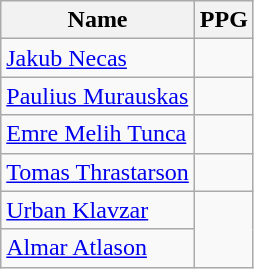<table class=wikitable>
<tr>
<th>Name</th>
<th>PPG</th>
</tr>
<tr>
<td> <a href='#'>Jakub Necas</a></td>
<td></td>
</tr>
<tr>
<td> <a href='#'>Paulius Murauskas</a></td>
<td></td>
</tr>
<tr>
<td> <a href='#'>Emre Melih Tunca</a></td>
<td></td>
</tr>
<tr>
<td> <a href='#'>Tomas Thrastarson</a></td>
<td></td>
</tr>
<tr>
<td> <a href='#'>Urban Klavzar</a></td>
<td rowspan=2></td>
</tr>
<tr>
<td> <a href='#'>Almar Atlason</a></td>
</tr>
</table>
